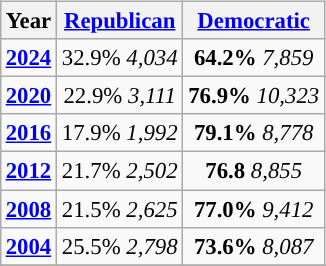<table class="wikitable" style="float:right; margin: 1em 1em 1em 0; font-size: 95%;">
<tr>
<th>Year</th>
<th><a href='#'>Republican</a></th>
<th><a href='#'>Democratic</a></th>
</tr>
<tr>
<td style="text-align:center; "><strong><a href='#'>2024</a></strong></td>
<td style="text-align:center; ">32.9% <em>4,034</em></td>
<td style="text-align:center; "><strong>64.2%</strong> <em>7,859</em></td>
</tr>
<tr>
<td style="text-align:center; "><strong><a href='#'>2020</a></strong></td>
<td style="text-align:center; ">22.9% <em>3,111</em></td>
<td style="text-align:center; "><strong>76.9%</strong>  <em>10,323</em></td>
</tr>
<tr>
<td style="text-align:center; "><strong><a href='#'>2016</a></strong></td>
<td style="text-align:center; ">17.9% <em>1,992</em></td>
<td style="text-align:center; "><strong>79.1%</strong>  <em>8,778</em></td>
</tr>
<tr>
<td style="text-align:center; "><strong><a href='#'>2012</a></strong></td>
<td style="text-align:center; ">21.7% <em>2,502</em></td>
<td style="text-align:center; "><strong>76.8</strong>  <em>8,855</em></td>
</tr>
<tr>
<td style="text-align:center; "><strong><a href='#'>2008</a></strong></td>
<td style="text-align:center; ">21.5% <em>2,625</em></td>
<td style="text-align:center; "><strong>77.0%</strong>  <em>9,412</em></td>
</tr>
<tr>
<td style="text-align:center; "><strong><a href='#'>2004</a></strong></td>
<td style="text-align:center; ">25.5% <em>2,798</em></td>
<td style="text-align:center; "><strong>73.6%</strong> <em>8,087</em></td>
</tr>
<tr>
</tr>
</table>
